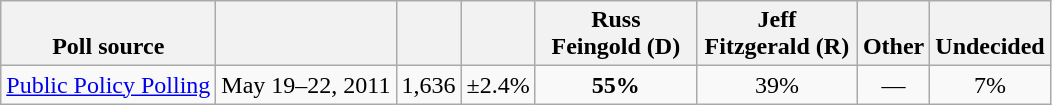<table class="wikitable" style="text-align:center">
<tr style="vertical-align:bottom">
<th>Poll source</th>
<th></th>
<th></th>
<th></th>
<th style="width:100px;">Russ<br>Feingold (D)</th>
<th style="width:100px;">Jeff<br>Fitzgerald (R)</th>
<th>Other</th>
<th>Undecided</th>
</tr>
<tr>
<td style="text-align:left"><a href='#'>Public Policy Polling</a></td>
<td>May 19–22, 2011</td>
<td>1,636</td>
<td>±2.4%</td>
<td><strong>55%</strong></td>
<td>39%</td>
<td>—</td>
<td>7%</td>
</tr>
</table>
